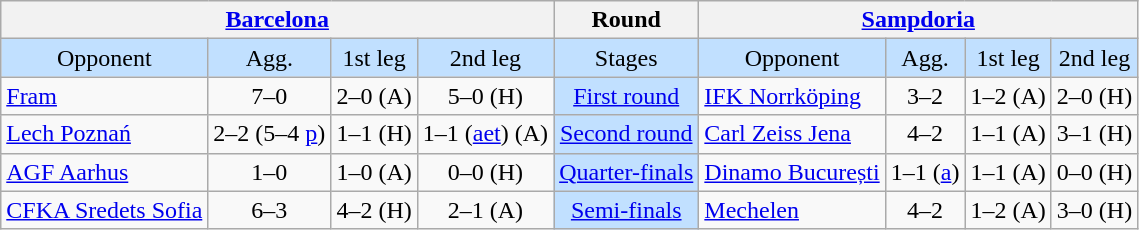<table class="wikitable" style="text-align:center">
<tr>
<th colspan=4> <a href='#'>Barcelona</a></th>
<th>Round</th>
<th colspan=4> <a href='#'>Sampdoria</a></th>
</tr>
<tr style="background:#c1e0ff">
<td>Opponent</td>
<td>Agg.</td>
<td>1st leg</td>
<td>2nd leg</td>
<td>Stages</td>
<td>Opponent</td>
<td>Agg.</td>
<td>1st leg</td>
<td>2nd leg</td>
</tr>
<tr>
<td align=left> <a href='#'>Fram</a></td>
<td>7–0</td>
<td>2–0 (A)</td>
<td>5–0 (H)</td>
<td style="background:#c1e0ff;"><a href='#'>First round</a></td>
<td align=left> <a href='#'>IFK Norrköping</a></td>
<td>3–2</td>
<td>1–2 (A)</td>
<td>2–0 (H)</td>
</tr>
<tr>
<td align=left> <a href='#'>Lech Poznań</a></td>
<td>2–2 (5–4 <a href='#'>p</a>)</td>
<td>1–1 (H)</td>
<td>1–1 (<a href='#'>aet</a>) (A)</td>
<td style="background:#c1e0ff;"><a href='#'>Second round</a></td>
<td align=left> <a href='#'>Carl Zeiss Jena</a></td>
<td>4–2</td>
<td>1–1 (A)</td>
<td>3–1 (H)</td>
</tr>
<tr>
<td align=left> <a href='#'>AGF Aarhus</a></td>
<td>1–0</td>
<td>1–0 (A)</td>
<td>0–0 (H)</td>
<td style="background:#c1e0ff;"><a href='#'>Quarter-finals</a></td>
<td align=left> <a href='#'>Dinamo București</a></td>
<td>1–1 (<a href='#'>a</a>)</td>
<td>1–1 (A)</td>
<td>0–0 (H)</td>
</tr>
<tr>
<td align=left> <a href='#'>CFKA Sredets Sofia</a></td>
<td>6–3</td>
<td>4–2 (H)</td>
<td>2–1 (A)</td>
<td style="background:#c1e0ff;"><a href='#'>Semi-finals</a></td>
<td align=left> <a href='#'>Mechelen</a></td>
<td>4–2</td>
<td>1–2 (A)</td>
<td>3–0 (H)</td>
</tr>
</table>
